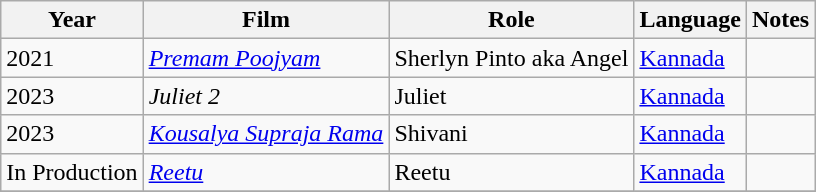<table class="wikitable sortable">
<tr>
<th>Year</th>
<th>Film</th>
<th>Role</th>
<th>Language</th>
<th class="unsortable">Notes</th>
</tr>
<tr>
<td>2021</td>
<td><em><a href='#'>Premam Poojyam</a></em></td>
<td>Sherlyn Pinto aka Angel</td>
<td><a href='#'>Kannada</a></td>
<td></td>
</tr>
<tr>
<td>2023</td>
<td><em>Juliet 2</em></td>
<td>Juliet</td>
<td><a href='#'>Kannada</a></td>
<td></td>
</tr>
<tr>
<td>2023</td>
<td><em><a href='#'>Kousalya Supraja Rama</a></em></td>
<td>Shivani</td>
<td><a href='#'>Kannada</a></td>
<td></td>
</tr>
<tr>
<td>In Production</td>
<td><em><a href='#'>Reetu</a></em></td>
<td>Reetu</td>
<td><a href='#'>Kannada</a></td>
<td></td>
</tr>
<tr>
</tr>
</table>
